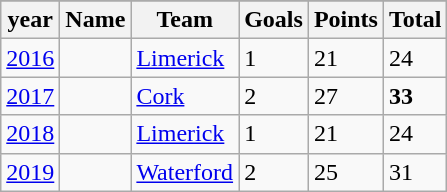<table class="wikitable sortable">
<tr>
</tr>
<tr>
<th>year</th>
<th>Name</th>
<th>Team</th>
<th>Goals</th>
<th>Points</th>
<th>Total</th>
</tr>
<tr>
<td><a href='#'>2016</a></td>
<td></td>
<td><a href='#'>Limerick</a></td>
<td>1</td>
<td>21</td>
<td>24</td>
</tr>
<tr>
<td><a href='#'>2017</a></td>
<td></td>
<td><a href='#'>Cork</a></td>
<td>2</td>
<td>27</td>
<td><strong>33</strong></td>
</tr>
<tr>
<td><a href='#'>2018</a></td>
<td></td>
<td><a href='#'>Limerick</a></td>
<td>1</td>
<td>21</td>
<td>24</td>
</tr>
<tr>
<td><a href='#'>2019</a></td>
<td></td>
<td><a href='#'>Waterford</a></td>
<td>2</td>
<td>25</td>
<td>31</td>
</tr>
</table>
